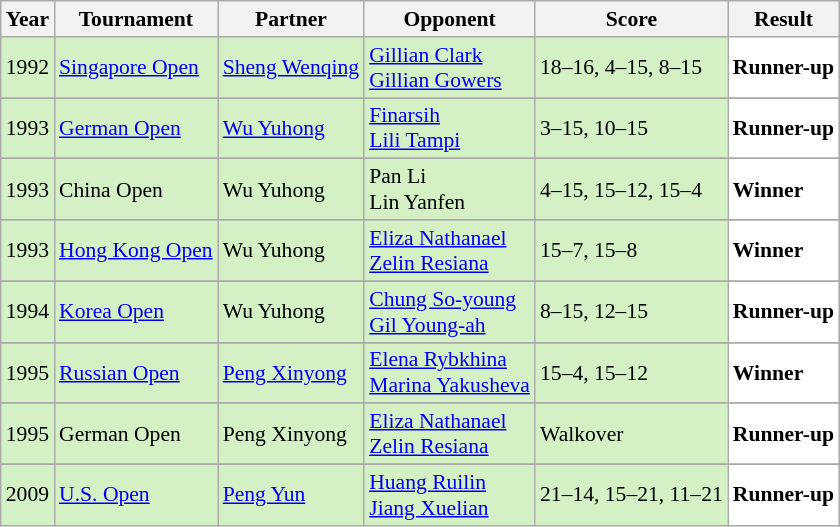<table class="sortable wikitable" style="font-size: 90%;">
<tr>
<th>Year</th>
<th>Tournament</th>
<th>Partner</th>
<th>Opponent</th>
<th>Score</th>
<th>Result</th>
</tr>
<tr style="background:#D4F1C5">
<td align="center">1992</td>
<td align="left"><a href='#'>Singapore Open</a></td>
<td align="left"> <a href='#'>Sheng Wenqing</a></td>
<td align="left"> <a href='#'>Gillian Clark</a><br> <a href='#'>Gillian Gowers</a></td>
<td align="left">18–16, 4–15, 8–15</td>
<td style="text-align:left; background:white"> <strong>Runner-up</strong></td>
</tr>
<tr>
</tr>
<tr style="background:#D4F1C5">
<td align="center">1993</td>
<td align="left"><a href='#'>German Open</a></td>
<td align="left"> <a href='#'>Wu Yuhong</a></td>
<td align="left"> <a href='#'>Finarsih</a><br> <a href='#'>Lili Tampi</a></td>
<td align="left">3–15, 10–15</td>
<td style="text-align:left; background:white"> <strong>Runner-up</strong></td>
</tr>
<tr>
</tr>
<tr style="background:#D4F1C5">
<td align="center">1993</td>
<td align="left">China Open</td>
<td align="left"> Wu Yuhong</td>
<td align="left"> Pan Li<br> Lin Yanfen</td>
<td align="left">4–15, 15–12, 15–4</td>
<td style="text-align:left; background: white"> <strong>Winner</strong></td>
</tr>
<tr>
</tr>
<tr style="background:#D4F1C5">
<td align="center">1993</td>
<td align="left"><a href='#'>Hong Kong Open</a></td>
<td align="left"> Wu Yuhong</td>
<td align="left"> <a href='#'>Eliza Nathanael</a><br> <a href='#'>Zelin Resiana</a></td>
<td align="left">15–7, 15–8</td>
<td style="text-align:left; background:white"> <strong>Winner</strong></td>
</tr>
<tr>
</tr>
<tr style="background:#D4F1C5">
<td align="center">1994</td>
<td align="left"><a href='#'>Korea Open</a></td>
<td align="left"> Wu Yuhong</td>
<td align="left"> <a href='#'>Chung So-young</a><br> <a href='#'>Gil Young-ah</a></td>
<td align="left">8–15, 12–15</td>
<td style="text-align:left; background:white"> <strong>Runner-up</strong></td>
</tr>
<tr>
</tr>
<tr style="background:#D4F1C5">
<td align="center">1995</td>
<td align="left"><a href='#'>Russian Open</a></td>
<td align="left"> <a href='#'>Peng Xinyong</a></td>
<td align="left"> <a href='#'>Elena Rybkhina</a> <br>  <a href='#'>Marina Yakusheva</a></td>
<td align="left">15–4, 15–12</td>
<td style="text-align:left; background:white"> <strong>Winner</strong></td>
</tr>
<tr>
</tr>
<tr style="background:#D4F1C5">
<td align="center">1995</td>
<td align="left">German Open</td>
<td align="left"> Peng Xinyong</td>
<td align="left"> <a href='#'>Eliza Nathanael</a> <br>  <a href='#'>Zelin Resiana</a></td>
<td align="left">Walkover</td>
<td style="text-align:left; background:white"> <strong>Runner-up</strong></td>
</tr>
<tr>
</tr>
<tr style="background:#D4F1C5">
<td align="center">2009</td>
<td align="left"><a href='#'>U.S. Open</a></td>
<td align="left"> <a href='#'>Peng Yun</a></td>
<td align="left"> <a href='#'>Huang Ruilin</a> <br>  <a href='#'>Jiang Xuelian</a></td>
<td align="left">21–14, 15–21, 11–21</td>
<td style="text-align:left; background:white"> <strong>Runner-up</strong></td>
</tr>
</table>
